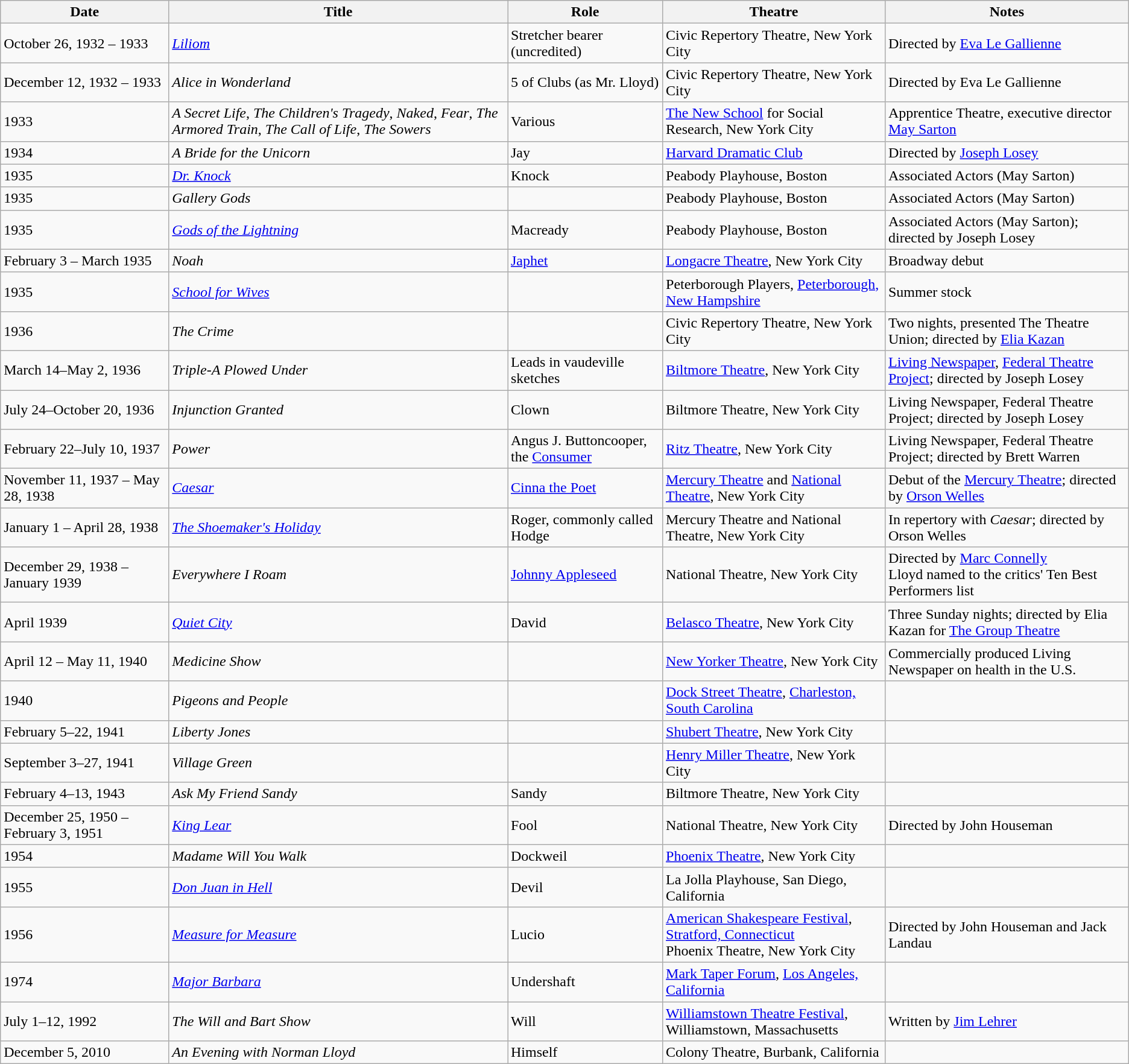<table class="wikitable">
<tr>
<th>Date</th>
<th>Title</th>
<th>Role</th>
<th>Theatre</th>
<th>Notes</th>
</tr>
<tr>
<td>October 26, 1932 – 1933</td>
<td><em><a href='#'>Liliom</a></em></td>
<td>Stretcher bearer (uncredited)</td>
<td>Civic Repertory Theatre, New York City</td>
<td>Directed by <a href='#'>Eva Le Gallienne</a></td>
</tr>
<tr>
<td>December 12, 1932 – 1933</td>
<td><em>Alice in Wonderland</em></td>
<td>5 of Clubs (as Mr. Lloyd)</td>
<td>Civic Repertory Theatre, New York City</td>
<td>Directed by Eva Le Gallienne</td>
</tr>
<tr>
<td>1933</td>
<td><em>A Secret Life</em>, <em>The Children's Tragedy</em>, <em>Naked</em>, <em>Fear</em>, <em>The Armored Train</em>, <em>The Call of Life</em>, <em>The Sowers</em></td>
<td>Various</td>
<td><a href='#'>The New School</a> for Social Research, New York City</td>
<td>Apprentice Theatre, executive director <a href='#'>May Sarton</a></td>
</tr>
<tr>
<td>1934</td>
<td><em>A Bride for the Unicorn</em></td>
<td>Jay</td>
<td><a href='#'>Harvard Dramatic Club</a></td>
<td>Directed by <a href='#'>Joseph Losey</a></td>
</tr>
<tr>
<td>1935</td>
<td><em><a href='#'>Dr. Knock</a></em></td>
<td>Knock</td>
<td>Peabody Playhouse, Boston</td>
<td>Associated Actors (May Sarton)</td>
</tr>
<tr>
<td>1935</td>
<td><em>Gallery Gods</em></td>
<td></td>
<td>Peabody Playhouse, Boston</td>
<td>Associated Actors (May Sarton)</td>
</tr>
<tr>
<td>1935</td>
<td><em><a href='#'>Gods of the Lightning</a></em></td>
<td>Macready</td>
<td>Peabody Playhouse, Boston</td>
<td>Associated Actors (May Sarton); directed by Joseph Losey</td>
</tr>
<tr>
<td>February 3 – March 1935</td>
<td><em>Noah</em></td>
<td><a href='#'>Japhet</a></td>
<td><a href='#'>Longacre Theatre</a>, New York City</td>
<td>Broadway debut</td>
</tr>
<tr>
<td>1935</td>
<td><em><a href='#'>School for Wives</a></em></td>
<td></td>
<td>Peterborough Players, <a href='#'>Peterborough, New Hampshire</a></td>
<td>Summer stock</td>
</tr>
<tr>
<td>1936</td>
<td><em>The Crime</em></td>
<td></td>
<td>Civic Repertory Theatre, New York City</td>
<td>Two nights, presented The Theatre Union; directed by <a href='#'>Elia Kazan</a></td>
</tr>
<tr>
<td>March 14–May 2, 1936</td>
<td><em>Triple-A Plowed Under</em></td>
<td>Leads in vaudeville sketches</td>
<td><a href='#'>Biltmore Theatre</a>, New York City</td>
<td><a href='#'>Living Newspaper</a>, <a href='#'>Federal Theatre Project</a>; directed by Joseph Losey</td>
</tr>
<tr>
<td>July 24–October 20, 1936</td>
<td><em>Injunction Granted</em></td>
<td>Clown</td>
<td>Biltmore Theatre, New York City</td>
<td>Living Newspaper, Federal Theatre Project; directed by Joseph Losey</td>
</tr>
<tr>
<td>February 22–July 10, 1937</td>
<td><em>Power</em></td>
<td>Angus J. Buttoncooper, the <a href='#'>Consumer</a></td>
<td><a href='#'>Ritz Theatre</a>, New York City</td>
<td>Living Newspaper, Federal Theatre Project; directed by Brett Warren</td>
</tr>
<tr>
<td>November 11, 1937 – May 28, 1938</td>
<td><em><a href='#'>Caesar</a></em></td>
<td><a href='#'>Cinna the Poet</a></td>
<td><a href='#'>Mercury Theatre</a> and <a href='#'>National Theatre</a>, New York City</td>
<td>Debut of the <a href='#'>Mercury Theatre</a>; directed by <a href='#'>Orson Welles</a></td>
</tr>
<tr>
<td>January 1 – April 28, 1938</td>
<td><em><a href='#'>The Shoemaker's Holiday</a></em></td>
<td>Roger, commonly called Hodge</td>
<td>Mercury Theatre and National Theatre, New York City</td>
<td>In repertory with <em>Caesar</em>; directed by Orson Welles</td>
</tr>
<tr>
<td>December 29, 1938 – January 1939</td>
<td><em>Everywhere I Roam</em></td>
<td><a href='#'>Johnny Appleseed</a></td>
<td>National Theatre, New York City</td>
<td>Directed by <a href='#'>Marc Connelly</a><br>Lloyd named to the critics' Ten Best Performers list</td>
</tr>
<tr>
<td>April 1939</td>
<td><em><a href='#'>Quiet City</a></em></td>
<td>David</td>
<td><a href='#'>Belasco Theatre</a>, New York City</td>
<td>Three Sunday nights; directed by Elia Kazan for <a href='#'>The Group Theatre</a></td>
</tr>
<tr>
<td>April 12 – May 11, 1940</td>
<td><em>Medicine Show</em></td>
<td></td>
<td><a href='#'>New Yorker Theatre</a>, New York City</td>
<td>Commercially produced Living Newspaper on health in the U.S.</td>
</tr>
<tr>
<td>1940</td>
<td><em>Pigeons and People</em></td>
<td></td>
<td><a href='#'>Dock Street Theatre</a>, <a href='#'>Charleston, South Carolina</a></td>
<td></td>
</tr>
<tr>
<td>February 5–22, 1941</td>
<td><em>Liberty Jones</em></td>
<td></td>
<td><a href='#'>Shubert Theatre</a>, New York City</td>
<td></td>
</tr>
<tr>
<td>September 3–27, 1941</td>
<td><em>Village Green</em></td>
<td></td>
<td><a href='#'>Henry Miller Theatre</a>, New York City</td>
<td></td>
</tr>
<tr>
<td>February 4–13, 1943</td>
<td><em>Ask My Friend Sandy</em></td>
<td>Sandy</td>
<td>Biltmore Theatre, New York City</td>
<td></td>
</tr>
<tr>
<td>December 25, 1950 – February 3, 1951</td>
<td><em><a href='#'>King Lear</a></em></td>
<td>Fool</td>
<td>National Theatre, New York City</td>
<td>Directed by John Houseman</td>
</tr>
<tr>
<td>1954</td>
<td><em>Madame Will You Walk</em></td>
<td>Dockweil</td>
<td><a href='#'>Phoenix Theatre</a>, New York City</td>
<td></td>
</tr>
<tr>
<td>1955</td>
<td><em><a href='#'>Don Juan in Hell</a></em></td>
<td>Devil</td>
<td>La Jolla Playhouse, San Diego, California</td>
<td></td>
</tr>
<tr>
<td>1956</td>
<td><em><a href='#'>Measure for Measure</a></em></td>
<td>Lucio</td>
<td><a href='#'>American Shakespeare Festival</a>, <a href='#'>Stratford, Connecticut</a><br>Phoenix Theatre, New York City</td>
<td>Directed by John Houseman and Jack Landau</td>
</tr>
<tr>
<td>1974</td>
<td><em><a href='#'>Major Barbara</a></em></td>
<td>Undershaft</td>
<td><a href='#'>Mark Taper Forum</a>, <a href='#'>Los Angeles, California</a></td>
<td></td>
</tr>
<tr>
<td>July 1–12, 1992</td>
<td><em>The Will and Bart Show</em></td>
<td>Will</td>
<td><a href='#'>Williamstown Theatre Festival</a>, Williamstown, Massachusetts</td>
<td>Written by <a href='#'>Jim Lehrer</a></td>
</tr>
<tr>
<td>December 5, 2010</td>
<td><em>An Evening with Norman Lloyd</em></td>
<td>Himself</td>
<td>Colony Theatre, Burbank, California</td>
<td></td>
</tr>
</table>
